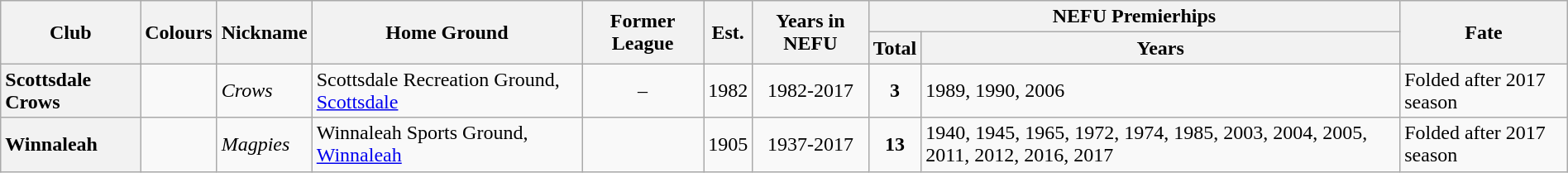<table class="wikitable sortable" style="text-align:center; width:100%">
<tr>
<th rowspan="2">Club</th>
<th rowspan="2">Colours</th>
<th rowspan="2">Nickname</th>
<th rowspan="2">Home Ground</th>
<th rowspan="2">Former League</th>
<th rowspan="2">Est.</th>
<th rowspan="2">Years in NEFU</th>
<th colspan="2">NEFU Premierhips</th>
<th rowspan="2">Fate</th>
</tr>
<tr>
<th>Total</th>
<th>Years</th>
</tr>
<tr>
<th style="text-align:left">Scottsdale Crows</th>
<td></td>
<td align="left"><em>Crows</em></td>
<td align="left">Scottsdale Recreation Ground, <a href='#'>Scottsdale</a></td>
<td>–</td>
<td>1982</td>
<td>1982-2017</td>
<td align="center"><strong>3</strong></td>
<td align="left">1989, 1990, 2006</td>
<td align="left">Folded after 2017 season</td>
</tr>
<tr>
<th style="text-align:left">Winnaleah</th>
<td></td>
<td align="left"><em>Magpies</em></td>
<td align="left">Winnaleah Sports Ground, <a href='#'>Winnaleah</a></td>
<td></td>
<td>1905</td>
<td>1937-2017</td>
<td align="center"><strong>13</strong></td>
<td align="left">1940, 1945, 1965, 1972, 1974, 1985, 2003, 2004, 2005, 2011, 2012, 2016, 2017</td>
<td align="left">Folded after 2017 season</td>
</tr>
</table>
